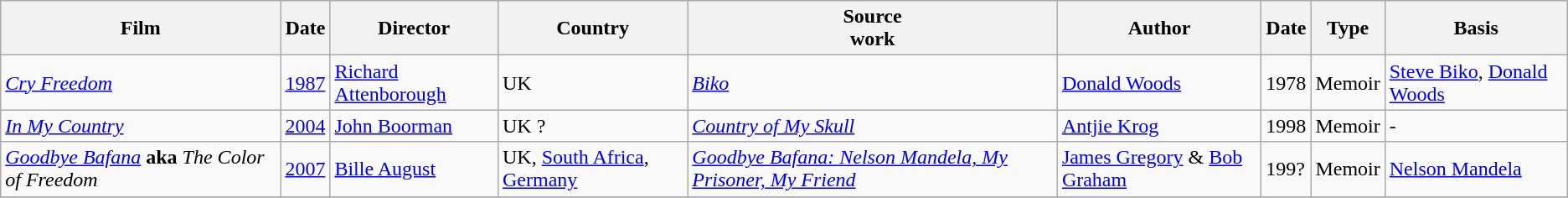<table class="wikitable">
<tr>
<th>Film</th>
<th>Date</th>
<th>Director</th>
<th>Country</th>
<th>Source<br>work</th>
<th>Author</th>
<th>Date</th>
<th>Type</th>
<th>Basis</th>
</tr>
<tr>
<td><em><a href='#'>Cry Freedom</a></em></td>
<td><a href='#'>1987</a></td>
<td><a href='#'>Richard Attenborough</a></td>
<td>UK</td>
<td><em><a href='#'>Biko</a></em></td>
<td><a href='#'>Donald Woods</a></td>
<td>1978</td>
<td>Memoir</td>
<td><a href='#'>Steve Biko</a>, <a href='#'>Donald Woods</a></td>
</tr>
<tr>
<td><em><a href='#'>In My Country</a></em></td>
<td><a href='#'>2004</a></td>
<td><a href='#'>John Boorman</a></td>
<td>UK ?</td>
<td><em><a href='#'>Country of My Skull</a></em></td>
<td><a href='#'>Antjie Krog</a></td>
<td>1998</td>
<td>Memoir</td>
<td>-</td>
</tr>
<tr>
<td><em><a href='#'>Goodbye Bafana</a></em> <strong>aka</strong> <em>The Color of Freedom</em></td>
<td><a href='#'>2007</a></td>
<td><a href='#'>Bille August</a></td>
<td>UK, <a href='#'>South Africa</a>, <a href='#'>Germany</a></td>
<td><em><a href='#'>Goodbye Bafana: Nelson Mandela, My Prisoner, My Friend</a></em></td>
<td><a href='#'>James Gregory</a> & <a href='#'>Bob Graham</a></td>
<td>199?</td>
<td>Memoir</td>
<td><a href='#'>Nelson Mandela</a></td>
</tr>
<tr>
</tr>
</table>
